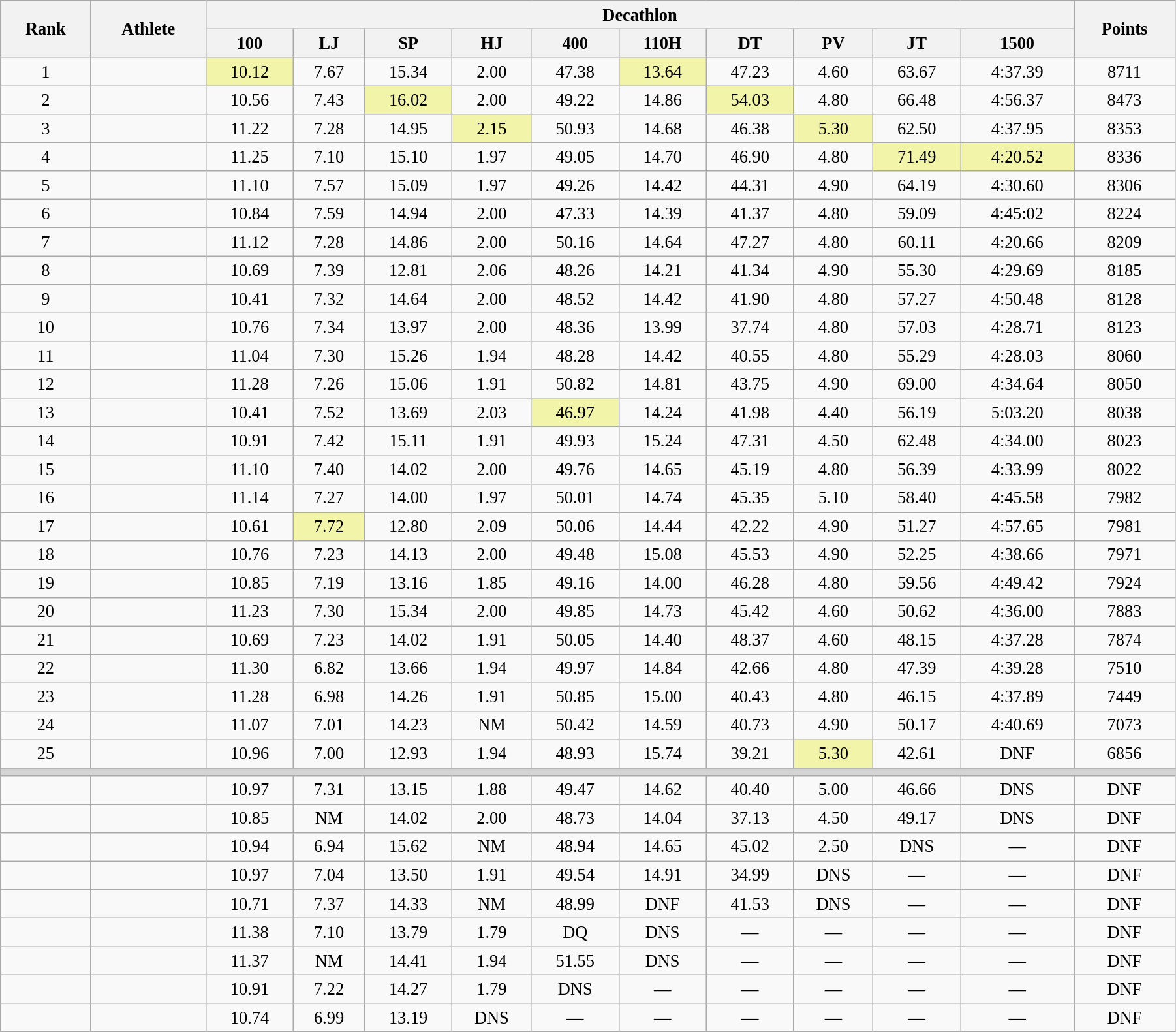<table width="95%" class="wikitable" style=" text-align:center; font-size:110%;">
<tr>
<th rowspan="2">Rank</th>
<th rowspan="2">Athlete</th>
<th colspan="10">Decathlon</th>
<th rowspan="2">Points</th>
</tr>
<tr>
<th>100</th>
<th>LJ</th>
<th>SP</th>
<th>HJ</th>
<th>400</th>
<th>110H</th>
<th>DT</th>
<th>PV</th>
<th>JT</th>
<th>1500</th>
</tr>
<tr>
<td>1</td>
<td align="left"></td>
<td bgcolor="#f2f5a9">10.12</td>
<td>7.67</td>
<td>15.34</td>
<td>2.00</td>
<td>47.38</td>
<td bgcolor="#f2f5a9">13.64</td>
<td>47.23</td>
<td>4.60</td>
<td>63.67</td>
<td>4:37.39</td>
<td>8711</td>
</tr>
<tr>
<td>2</td>
<td align="left"></td>
<td>10.56</td>
<td>7.43</td>
<td bgcolor="#f2f5a9">16.02</td>
<td>2.00</td>
<td>49.22</td>
<td>14.86</td>
<td bgcolor="#f2f5a9">54.03</td>
<td>4.80</td>
<td>66.48</td>
<td>4:56.37</td>
<td>8473</td>
</tr>
<tr>
<td>3</td>
<td align="left"></td>
<td>11.22</td>
<td>7.28</td>
<td>14.95</td>
<td bgcolor="#f2f5a9">2.15</td>
<td>50.93</td>
<td>14.68</td>
<td>46.38</td>
<td bgcolor="#f2f5a9">5.30</td>
<td>62.50</td>
<td>4:37.95</td>
<td>8353</td>
</tr>
<tr>
<td>4</td>
<td align="left"></td>
<td>11.25</td>
<td>7.10</td>
<td>15.10</td>
<td>1.97</td>
<td>49.05</td>
<td>14.70</td>
<td>46.90</td>
<td>4.80</td>
<td bgcolor="#f2f5a9">71.49</td>
<td bgcolor="#f2f5a9">4:20.52</td>
<td>8336</td>
</tr>
<tr>
<td>5</td>
<td align="left"></td>
<td>11.10</td>
<td>7.57</td>
<td>15.09</td>
<td>1.97</td>
<td>49.26</td>
<td>14.42</td>
<td>44.31</td>
<td>4.90</td>
<td>64.19</td>
<td>4:30.60</td>
<td>8306</td>
</tr>
<tr>
<td>6</td>
<td align="left"></td>
<td>10.84</td>
<td>7.59</td>
<td>14.94</td>
<td>2.00</td>
<td>47.33</td>
<td>14.39</td>
<td>41.37</td>
<td>4.80</td>
<td>59.09</td>
<td>4:45:02</td>
<td>8224</td>
</tr>
<tr>
<td>7</td>
<td align="left"></td>
<td>11.12</td>
<td>7.28</td>
<td>14.86</td>
<td>2.00</td>
<td>50.16</td>
<td>14.64</td>
<td>47.27</td>
<td>4.80</td>
<td>60.11</td>
<td>4:20.66</td>
<td>8209</td>
</tr>
<tr>
<td>8</td>
<td align="left"></td>
<td>10.69</td>
<td>7.39</td>
<td>12.81</td>
<td>2.06</td>
<td>48.26</td>
<td>14.21</td>
<td>41.34</td>
<td>4.90</td>
<td>55.30</td>
<td>4:29.69</td>
<td>8185</td>
</tr>
<tr>
<td>9</td>
<td align="left"></td>
<td>10.41</td>
<td>7.32</td>
<td>14.64</td>
<td>2.00</td>
<td>48.52</td>
<td>14.42</td>
<td>41.90</td>
<td>4.80</td>
<td>57.27</td>
<td>4:50.48</td>
<td>8128</td>
</tr>
<tr>
<td>10</td>
<td align="left"></td>
<td>10.76</td>
<td>7.34</td>
<td>13.97</td>
<td>2.00</td>
<td>48.36</td>
<td>13.99</td>
<td>37.74</td>
<td>4.80</td>
<td>57.03</td>
<td>4:28.71</td>
<td>8123</td>
</tr>
<tr>
<td>11</td>
<td align="left"></td>
<td>11.04</td>
<td>7.30</td>
<td>15.26</td>
<td>1.94</td>
<td>48.28</td>
<td>14.42</td>
<td>40.55</td>
<td>4.80</td>
<td>55.29</td>
<td>4:28.03</td>
<td>8060</td>
</tr>
<tr>
<td>12</td>
<td align="left"></td>
<td>11.28</td>
<td>7.26</td>
<td>15.06</td>
<td>1.91</td>
<td>50.82</td>
<td>14.81</td>
<td>43.75</td>
<td>4.90</td>
<td>69.00</td>
<td>4:34.64</td>
<td>8050</td>
</tr>
<tr>
<td>13</td>
<td align="left"></td>
<td>10.41</td>
<td>7.52</td>
<td>13.69</td>
<td>2.03</td>
<td bgcolor="#f2f5a9">46.97</td>
<td>14.24</td>
<td>41.98</td>
<td>4.40</td>
<td>56.19</td>
<td>5:03.20</td>
<td>8038</td>
</tr>
<tr>
<td>14</td>
<td align="left"></td>
<td>10.91</td>
<td>7.42</td>
<td>15.11</td>
<td>1.91</td>
<td>49.93</td>
<td>15.24</td>
<td>47.31</td>
<td>4.50</td>
<td>62.48</td>
<td>4:34.00</td>
<td>8023</td>
</tr>
<tr>
<td>15</td>
<td align="left"></td>
<td>11.10</td>
<td>7.40</td>
<td>14.02</td>
<td>2.00</td>
<td>49.76</td>
<td>14.65</td>
<td>45.19</td>
<td>4.80</td>
<td>56.39</td>
<td>4:33.99</td>
<td>8022</td>
</tr>
<tr>
<td>16</td>
<td align="left"></td>
<td>11.14</td>
<td>7.27</td>
<td>14.00</td>
<td>1.97</td>
<td>50.01</td>
<td>14.74</td>
<td>45.35</td>
<td>5.10</td>
<td>58.40</td>
<td>4:45.58</td>
<td>7982</td>
</tr>
<tr>
<td>17</td>
<td align="left"></td>
<td>10.61</td>
<td bgcolor="#f2f5a9">7.72</td>
<td>12.80</td>
<td>2.09</td>
<td>50.06</td>
<td>14.44</td>
<td>42.22</td>
<td>4.90</td>
<td>51.27</td>
<td>4:57.65</td>
<td>7981</td>
</tr>
<tr>
<td>18</td>
<td align="left"></td>
<td>10.76</td>
<td>7.23</td>
<td>14.13</td>
<td>2.00</td>
<td>49.48</td>
<td>15.08</td>
<td>45.53</td>
<td>4.90</td>
<td>52.25</td>
<td>4:38.66</td>
<td>7971</td>
</tr>
<tr>
<td>19</td>
<td align="left"></td>
<td>10.85</td>
<td>7.19</td>
<td>13.16</td>
<td>1.85</td>
<td>49.16</td>
<td>14.00</td>
<td>46.28</td>
<td>4.80</td>
<td>59.56</td>
<td>4:49.42</td>
<td>7924</td>
</tr>
<tr>
<td>20</td>
<td align="left"></td>
<td>11.23</td>
<td>7.30</td>
<td>15.34</td>
<td>2.00</td>
<td>49.85</td>
<td>14.73</td>
<td>45.42</td>
<td>4.60</td>
<td>50.62</td>
<td>4:36.00</td>
<td>7883</td>
</tr>
<tr>
<td>21</td>
<td align="left"></td>
<td>10.69</td>
<td>7.23</td>
<td>14.02</td>
<td>1.91</td>
<td>50.05</td>
<td>14.40</td>
<td>48.37</td>
<td>4.60</td>
<td>48.15</td>
<td>4:37.28</td>
<td>7874</td>
</tr>
<tr>
<td>22</td>
<td align="left"></td>
<td>11.30</td>
<td>6.82</td>
<td>13.66</td>
<td>1.94</td>
<td>49.97</td>
<td>14.84</td>
<td>42.66</td>
<td>4.80</td>
<td>47.39</td>
<td>4:39.28</td>
<td>7510</td>
</tr>
<tr>
<td>23</td>
<td align="left"></td>
<td>11.28</td>
<td>6.98</td>
<td>14.26</td>
<td>1.91</td>
<td>50.85</td>
<td>15.00</td>
<td>40.43</td>
<td>4.80</td>
<td>46.15</td>
<td>4:37.89</td>
<td>7449</td>
</tr>
<tr>
<td>24</td>
<td align="left"></td>
<td>11.07</td>
<td>7.01</td>
<td>14.23</td>
<td>NM</td>
<td>50.42</td>
<td>14.59</td>
<td>40.73</td>
<td>4.90</td>
<td>50.17</td>
<td>4:40.69</td>
<td>7073</td>
</tr>
<tr>
<td>25</td>
<td align="left"></td>
<td>10.96</td>
<td>7.00</td>
<td>12.93</td>
<td>1.94</td>
<td>48.93</td>
<td>15.74</td>
<td>39.21</td>
<td bgcolor="#f2f5a9">5.30</td>
<td>42.61</td>
<td>DNF</td>
<td>6856</td>
</tr>
<tr>
</tr>
<tr>
<td bgcolor="lightgray" colspan="13"></td>
</tr>
<tr>
<td></td>
<td align="left"></td>
<td>10.97</td>
<td>7.31</td>
<td>13.15</td>
<td>1.88</td>
<td>49.47</td>
<td>14.62</td>
<td>40.40</td>
<td>5.00</td>
<td>46.66</td>
<td>DNS</td>
<td>DNF</td>
</tr>
<tr>
<td></td>
<td align="left"></td>
<td>10.85</td>
<td>NM</td>
<td>14.02</td>
<td>2.00</td>
<td>48.73</td>
<td>14.04</td>
<td>37.13</td>
<td>4.50</td>
<td>49.17</td>
<td>DNS</td>
<td>DNF</td>
</tr>
<tr>
<td></td>
<td align="left"></td>
<td>10.94</td>
<td>6.94</td>
<td>15.62</td>
<td>NM</td>
<td>48.94</td>
<td>14.65</td>
<td>45.02</td>
<td>2.50</td>
<td>DNS</td>
<td>—</td>
<td>DNF</td>
</tr>
<tr>
<td></td>
<td align="left"></td>
<td>10.97</td>
<td>7.04</td>
<td>13.50</td>
<td>1.91</td>
<td>49.54</td>
<td>14.91</td>
<td>34.99</td>
<td>DNS</td>
<td>—</td>
<td>—</td>
<td>DNF</td>
</tr>
<tr>
<td></td>
<td align="left"></td>
<td>10.71</td>
<td>7.37</td>
<td>14.33</td>
<td>NM</td>
<td>48.99</td>
<td>DNF</td>
<td>41.53</td>
<td>DNS</td>
<td>—</td>
<td>—</td>
<td>DNF</td>
</tr>
<tr>
<td></td>
<td align="left"></td>
<td>11.38</td>
<td>7.10</td>
<td>13.79</td>
<td>1.79</td>
<td>DQ</td>
<td>DNS</td>
<td>—</td>
<td>—</td>
<td>—</td>
<td>—</td>
<td>DNF</td>
</tr>
<tr>
<td></td>
<td align="left"></td>
<td>11.37</td>
<td>NM</td>
<td>14.41</td>
<td>1.94</td>
<td>51.55</td>
<td>DNS</td>
<td>—</td>
<td>—</td>
<td>—</td>
<td>—</td>
<td>DNF</td>
</tr>
<tr>
<td></td>
<td align="left"></td>
<td>10.91</td>
<td>7.22</td>
<td>14.27</td>
<td>1.79</td>
<td>DNS</td>
<td>—</td>
<td>—</td>
<td>—</td>
<td>—</td>
<td>—</td>
<td>DNF</td>
</tr>
<tr>
<td></td>
<td align="left"></td>
<td>10.74</td>
<td>6.99</td>
<td>13.19</td>
<td>DNS</td>
<td>—</td>
<td>—</td>
<td>—</td>
<td>—</td>
<td>—</td>
<td>—</td>
<td>DNF</td>
</tr>
<tr>
</tr>
</table>
